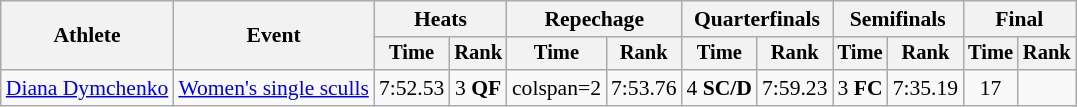<table class=wikitable style=font-size:90%;text-align:center>
<tr>
<th rowspan=2>Athlete</th>
<th rowspan=2>Event</th>
<th colspan=2>Heats</th>
<th colspan=2>Repechage</th>
<th colspan=2>Quarterfinals</th>
<th colspan=2>Semifinals</th>
<th colspan=2>Final</th>
</tr>
<tr style=font-size:95%>
<th>Time</th>
<th>Rank</th>
<th>Time</th>
<th>Rank</th>
<th>Time</th>
<th>Rank</th>
<th>Time</th>
<th>Rank</th>
<th>Time</th>
<th>Rank</th>
</tr>
<tr>
<td align=left><a href='#'>Diana Dymchenko</a></td>
<td align=left><a href='#'>Women's single sculls</a></td>
<td>7:52.53</td>
<td>3 <strong>QF</strong></td>
<td>colspan=2 </td>
<td>7:53.76</td>
<td>4 <strong>SC/D</strong></td>
<td>7:59.23</td>
<td>3 <strong>FC</strong></td>
<td>7:35.19</td>
<td>17</td>
</tr>
</table>
